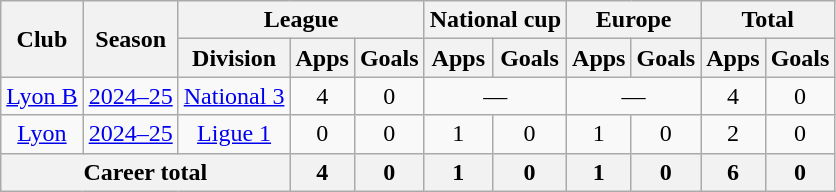<table class="wikitable" style="text-align:center">
<tr>
<th rowspan="2">Club</th>
<th rowspan="2">Season</th>
<th colspan="3">League</th>
<th colspan="2">National cup</th>
<th colspan="2">Europe</th>
<th colspan="2">Total</th>
</tr>
<tr>
<th>Division</th>
<th>Apps</th>
<th>Goals</th>
<th>Apps</th>
<th>Goals</th>
<th>Apps</th>
<th>Goals</th>
<th>Apps</th>
<th>Goals</th>
</tr>
<tr>
<td><a href='#'>Lyon B</a></td>
<td><a href='#'>2024–25</a></td>
<td><a href='#'>National 3</a></td>
<td>4</td>
<td>0</td>
<td colspan="2">—</td>
<td colspan="2">—</td>
<td>4</td>
<td>0</td>
</tr>
<tr>
<td><a href='#'>Lyon</a></td>
<td><a href='#'>2024–25</a></td>
<td><a href='#'>Ligue 1</a></td>
<td>0</td>
<td>0</td>
<td>1</td>
<td>0</td>
<td>1</td>
<td>0</td>
<td>2</td>
<td>0</td>
</tr>
<tr>
<th colspan="3">Career total</th>
<th>4</th>
<th>0</th>
<th>1</th>
<th>0</th>
<th>1</th>
<th>0</th>
<th>6</th>
<th>0</th>
</tr>
</table>
